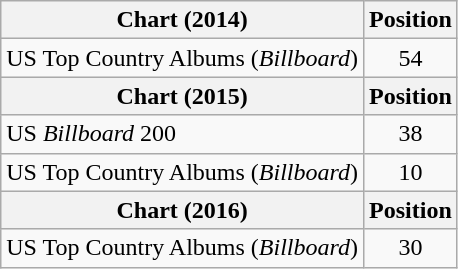<table class="wikitable">
<tr>
<th>Chart (2014)</th>
<th>Position</th>
</tr>
<tr>
<td>US Top Country Albums (<em>Billboard</em>)</td>
<td style="text-align:center;">54</td>
</tr>
<tr>
<th>Chart (2015)</th>
<th>Position</th>
</tr>
<tr>
<td>US <em>Billboard</em> 200</td>
<td style="text-align:center;">38</td>
</tr>
<tr>
<td>US Top Country Albums (<em>Billboard</em>)</td>
<td style="text-align:center;">10</td>
</tr>
<tr>
<th>Chart (2016)</th>
<th>Position</th>
</tr>
<tr>
<td>US Top Country Albums (<em>Billboard</em>)</td>
<td style="text-align:center;">30</td>
</tr>
</table>
